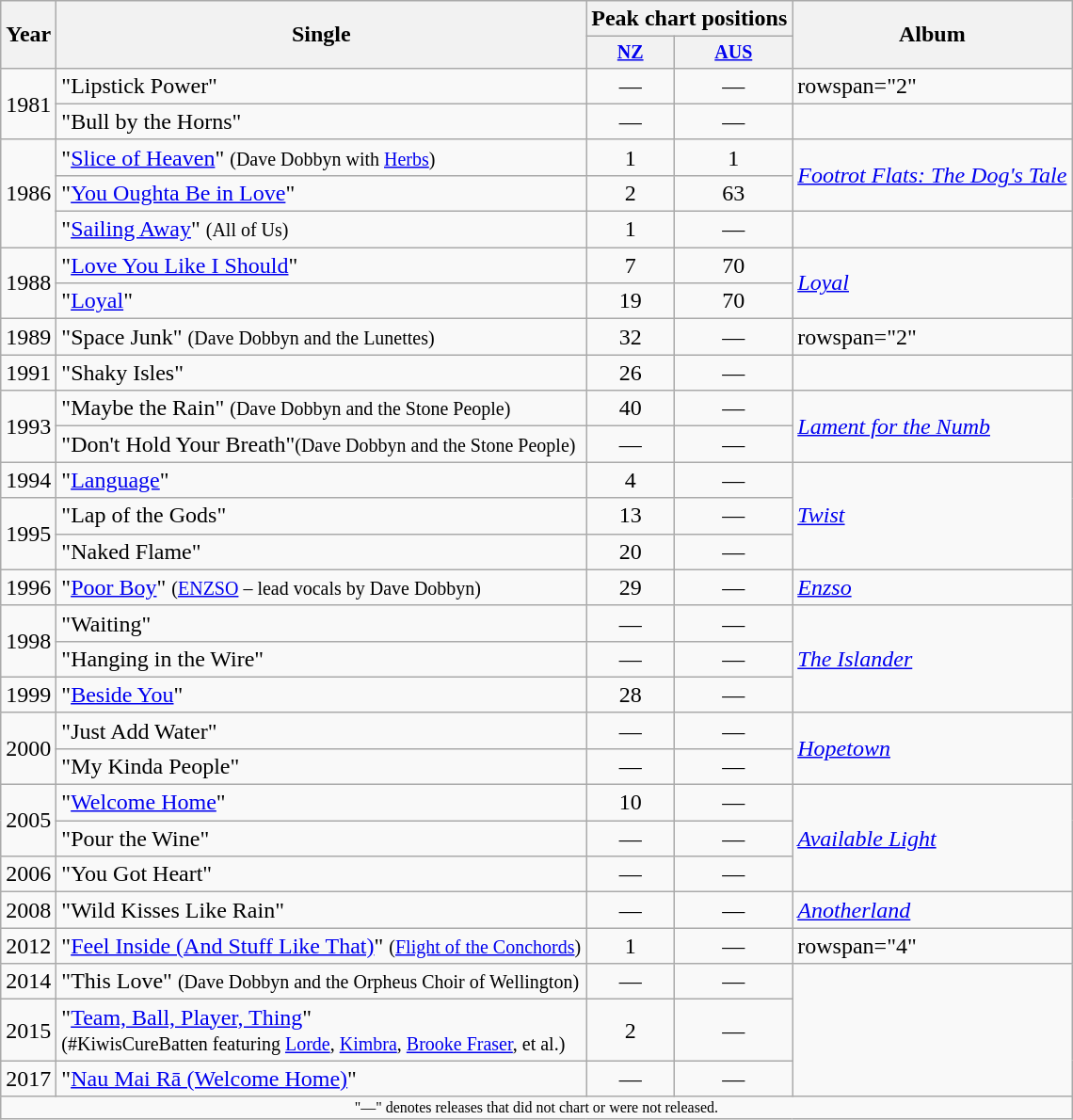<table class="wikitable plainrowheaders">
<tr>
<th rowspan="2">Year</th>
<th rowspan="2">Single</th>
<th colspan="2">Peak chart positions</th>
<th rowspan="2">Album</th>
</tr>
<tr style="font-size:smaller;">
<th><a href='#'>NZ</a></th>
<th><a href='#'>AUS</a></th>
</tr>
<tr>
<td rowspan="2">1981</td>
<td>"Lipstick Power"</td>
<td align=center>—</td>
<td align=center>—</td>
<td>rowspan="2" </td>
</tr>
<tr>
<td>"Bull by the Horns"</td>
<td align=center>—</td>
<td align=center>—</td>
</tr>
<tr>
<td rowspan="3">1986</td>
<td>"<a href='#'>Slice of Heaven</a>" <small>(Dave Dobbyn with <a href='#'>Herbs</a>)</small></td>
<td align=center>1</td>
<td align=center>1</td>
<td rowspan="2"><em><a href='#'>Footrot Flats: The Dog's Tale</a></em></td>
</tr>
<tr>
<td>"<a href='#'>You Oughta Be in Love</a>"</td>
<td align=center>2</td>
<td align=center>63</td>
</tr>
<tr>
<td>"<a href='#'>Sailing Away</a>" <small>(All of Us)</small></td>
<td align=center>1</td>
<td align=center>—</td>
<td></td>
</tr>
<tr>
<td rowspan="2">1988</td>
<td>"<a href='#'>Love You Like I Should</a>"</td>
<td align=center>7</td>
<td align=center>70</td>
<td rowspan="2"><em><a href='#'>Loyal</a></em></td>
</tr>
<tr>
<td>"<a href='#'>Loyal</a>"</td>
<td align=center>19</td>
<td align=center>70</td>
</tr>
<tr>
<td>1989</td>
<td>"Space Junk" <small>(Dave Dobbyn and the Lunettes)</small></td>
<td align=center>32</td>
<td align=center>—</td>
<td>rowspan="2" </td>
</tr>
<tr>
<td>1991</td>
<td>"Shaky Isles"</td>
<td align=center>26</td>
<td align=center>—</td>
</tr>
<tr>
<td rowspan=2>1993</td>
<td>"Maybe the Rain" <small>(Dave Dobbyn and the Stone People)</small></td>
<td align=center>40</td>
<td align=center>—</td>
<td rowspan=2><em><a href='#'>Lament for the Numb</a></em></td>
</tr>
<tr>
<td>"Don't Hold Your Breath"<small>(Dave Dobbyn and the Stone People)</small></td>
<td align=center>—</td>
<td align=center>—</td>
</tr>
<tr>
<td>1994</td>
<td>"<a href='#'>Language</a>"</td>
<td align=center>4</td>
<td align=center>—</td>
<td rowspan="3"><em><a href='#'>Twist</a></em></td>
</tr>
<tr>
<td rowspan="2">1995</td>
<td>"Lap of the Gods"</td>
<td align=center>13</td>
<td align=center>—</td>
</tr>
<tr>
<td>"Naked Flame"</td>
<td align=center>20</td>
<td align=center>—</td>
</tr>
<tr>
<td>1996</td>
<td>"<a href='#'>Poor Boy</a>" <small>(<a href='#'>ENZSO</a> – lead vocals by Dave Dobbyn)</small></td>
<td align=center>29</td>
<td align=center>—</td>
<td><em><a href='#'>Enzso</a></em></td>
</tr>
<tr>
<td rowspan=2>1998</td>
<td>"Waiting"</td>
<td align=center>—</td>
<td align=center>—</td>
<td rowspan=3><em><a href='#'>The Islander</a></em></td>
</tr>
<tr>
<td>"Hanging in the Wire"</td>
<td align=center>—</td>
<td align=center>—</td>
</tr>
<tr>
<td>1999</td>
<td>"<a href='#'>Beside You</a>"</td>
<td align=center>28</td>
<td align=center>—</td>
</tr>
<tr>
<td rowspan=2>2000</td>
<td>"Just Add Water"</td>
<td align=center>—</td>
<td align=center>—</td>
<td rowspan=2><em><a href='#'>Hopetown</a></em></td>
</tr>
<tr>
<td>"My Kinda People"</td>
<td align=center>—</td>
<td align=center>—</td>
</tr>
<tr>
<td rowspan=2>2005</td>
<td>"<a href='#'>Welcome Home</a>"</td>
<td align=center>10</td>
<td align=center>—</td>
<td rowspan=3><em><a href='#'>Available Light</a></em></td>
</tr>
<tr>
<td>"Pour the Wine"</td>
<td align=center>—</td>
<td align=center>—</td>
</tr>
<tr>
<td>2006</td>
<td>"You Got Heart"</td>
<td align=center>—</td>
<td align=center>—</td>
</tr>
<tr>
<td>2008</td>
<td>"Wild Kisses Like Rain"</td>
<td align=center>—</td>
<td align=center>—</td>
<td><em><a href='#'>Anotherland</a></em></td>
</tr>
<tr>
<td>2012</td>
<td>"<a href='#'>Feel Inside (And Stuff Like That)</a>" <small>(<a href='#'>Flight of the Conchords</a>)</small></td>
<td align=center>1</td>
<td align=center>—</td>
<td>rowspan="4" </td>
</tr>
<tr>
<td>2014</td>
<td>"This Love" <small>(Dave Dobbyn and the Orpheus Choir of Wellington)</small></td>
<td align=center>—</td>
<td align=center>—</td>
</tr>
<tr>
<td>2015</td>
<td>"<a href='#'>Team, Ball, Player, Thing</a>"<br><small>(#KiwisCureBatten featuring <a href='#'>Lorde</a>, <a href='#'>Kimbra</a>, <a href='#'>Brooke Fraser</a>, et al.)</small></td>
<td align=center>2</td>
<td align=center>—</td>
</tr>
<tr>
<td>2017</td>
<td>"<a href='#'>Nau Mai Rā (Welcome Home)</a>"</td>
<td align=center>—</td>
<td align=center>—</td>
</tr>
<tr>
<td colspan="20" style="font-size:8pt" align=center>"—" denotes releases that did not chart or were not released.</td>
</tr>
</table>
